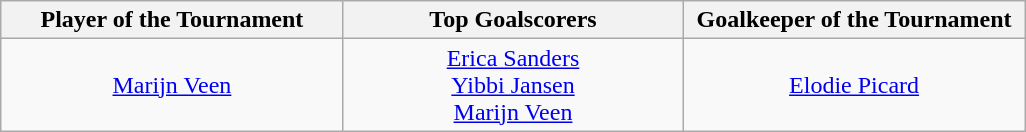<table class=wikitable style="text-align:center; margin:auto">
<tr>
<th style="width: 220px;">Player of the Tournament</th>
<th style="width: 220px;">Top Goalscorers</th>
<th style="width: 220px;">Goalkeeper of the Tournament</th>
</tr>
<tr>
<td> <a href='#'>Marijn Veen</a></td>
<td> <a href='#'>Erica Sanders</a><br> <a href='#'>Yibbi Jansen</a><br> <a href='#'>Marijn Veen</a></td>
<td> <a href='#'>Elodie Picard</a></td>
</tr>
</table>
